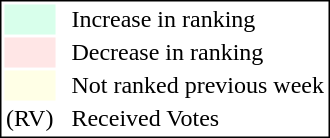<table style="border:1px solid black;">
<tr>
<td style="background:#D8FFEB; width:20px;"></td>
<td> </td>
<td>Increase in ranking</td>
</tr>
<tr>
<td style="background:#FFE6E6; width:20px;"></td>
<td> </td>
<td>Decrease in ranking</td>
</tr>
<tr>
<td style="background:#FFFFE6; width:20px;"></td>
<td> </td>
<td>Not ranked previous week</td>
</tr>
<tr>
<td>(RV)</td>
<td> </td>
<td>Received Votes</td>
</tr>
</table>
